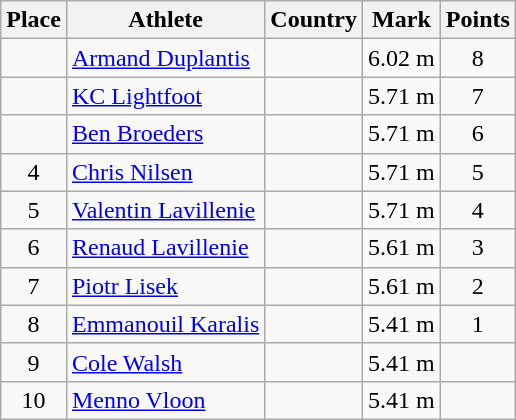<table class="wikitable">
<tr>
<th>Place</th>
<th>Athlete</th>
<th>Country</th>
<th>Mark</th>
<th>Points</th>
</tr>
<tr>
<td align=center></td>
<td><a href='#'>Armand Duplantis</a></td>
<td></td>
<td>6.02 m</td>
<td align=center>8</td>
</tr>
<tr>
<td align=center></td>
<td><a href='#'>KC Lightfoot</a></td>
<td></td>
<td>5.71 m</td>
<td align=center>7</td>
</tr>
<tr>
<td align=center></td>
<td><a href='#'>Ben Broeders</a></td>
<td></td>
<td>5.71 m</td>
<td align=center>6</td>
</tr>
<tr>
<td align=center>4</td>
<td><a href='#'>Chris Nilsen</a></td>
<td></td>
<td>5.71 m</td>
<td align=center>5</td>
</tr>
<tr>
<td align=center>5</td>
<td><a href='#'>Valentin Lavillenie</a></td>
<td></td>
<td>5.71 m</td>
<td align=center>4</td>
</tr>
<tr>
<td align=center>6</td>
<td><a href='#'>Renaud Lavillenie</a></td>
<td></td>
<td>5.61 m</td>
<td align=center>3</td>
</tr>
<tr>
<td align=center>7</td>
<td><a href='#'>Piotr Lisek</a></td>
<td></td>
<td>5.61 m</td>
<td align=center>2</td>
</tr>
<tr>
<td align=center>8</td>
<td><a href='#'>Emmanouil Karalis</a></td>
<td></td>
<td>5.41 m</td>
<td align=center>1</td>
</tr>
<tr>
<td align=center>9</td>
<td><a href='#'>Cole Walsh</a></td>
<td></td>
<td>5.41 m</td>
<td align=center></td>
</tr>
<tr>
<td align=center>10</td>
<td><a href='#'>Menno Vloon</a></td>
<td></td>
<td>5.41 m</td>
<td align=center></td>
</tr>
</table>
